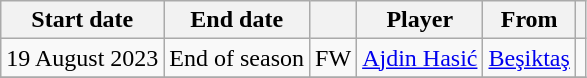<table class="wikitable" style="text-align:center;">
<tr>
<th>Start date</th>
<th>End date</th>
<th></th>
<th>Player</th>
<th>From</th>
<th></th>
</tr>
<tr>
<td>19 August 2023</td>
<td>End of season</td>
<td>FW</td>
<td style="text-align:left"> <a href='#'>Ajdin Hasić</a></td>
<td style="text-align:left"> <a href='#'>Beşiktaş</a></td>
<td></td>
</tr>
<tr>
</tr>
</table>
